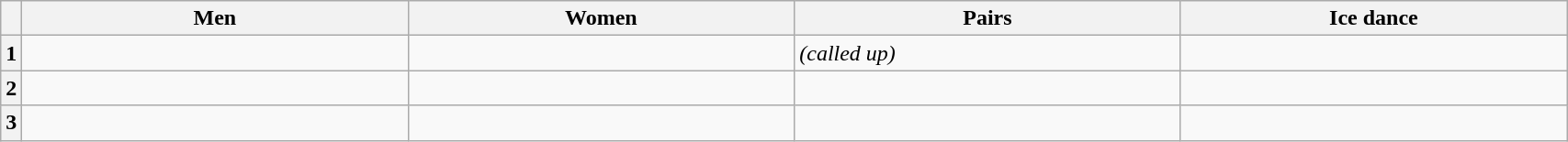<table class="wikitable unsortable" style="text-align:left; width:90%">
<tr>
<th scope="col"></th>
<th scope="col" style="width:25%">Men</th>
<th scope="col" style="width:25%">Women</th>
<th scope="col" style="width:25%">Pairs</th>
<th scope="col" style="width:25%">Ice dance</th>
</tr>
<tr>
<th scope="row">1</th>
<td></td>
<td></td>
<td> <em>(called up)</em></td>
<td></td>
</tr>
<tr>
<th scope="row">2</th>
<td></td>
<td></td>
<td></td>
<td></td>
</tr>
<tr>
<th scope="row">3</th>
<td></td>
<td></td>
<td></td>
<td></td>
</tr>
</table>
